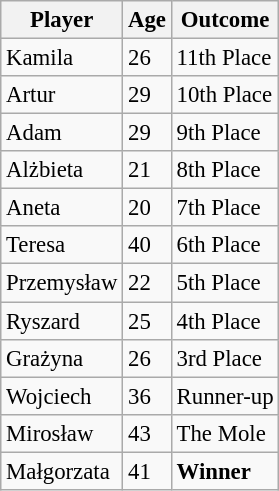<table class="wikitable" style="font-size: 95%;">
<tr>
<th>Player</th>
<th>Age</th>
<th>Outcome</th>
</tr>
<tr>
<td>Kamila</td>
<td>26</td>
<td>11th Place</td>
</tr>
<tr>
<td>Artur</td>
<td>29</td>
<td>10th Place</td>
</tr>
<tr>
<td>Adam</td>
<td>29</td>
<td>9th Place</td>
</tr>
<tr>
<td>Alżbieta</td>
<td>21</td>
<td>8th Place</td>
</tr>
<tr>
<td>Aneta</td>
<td>20</td>
<td>7th Place</td>
</tr>
<tr>
<td>Teresa</td>
<td>40</td>
<td>6th Place</td>
</tr>
<tr>
<td>Przemysław</td>
<td>22</td>
<td>5th Place</td>
</tr>
<tr>
<td>Ryszard</td>
<td>25</td>
<td>4th Place</td>
</tr>
<tr>
<td>Grażyna</td>
<td>26</td>
<td>3rd Place</td>
</tr>
<tr>
<td>Wojciech</td>
<td>36</td>
<td>Runner-up</td>
</tr>
<tr>
<td>Mirosław</td>
<td>43</td>
<td>The Mole</td>
</tr>
<tr>
<td>Małgorzata</td>
<td>41</td>
<td><strong>Winner</strong></td>
</tr>
</table>
